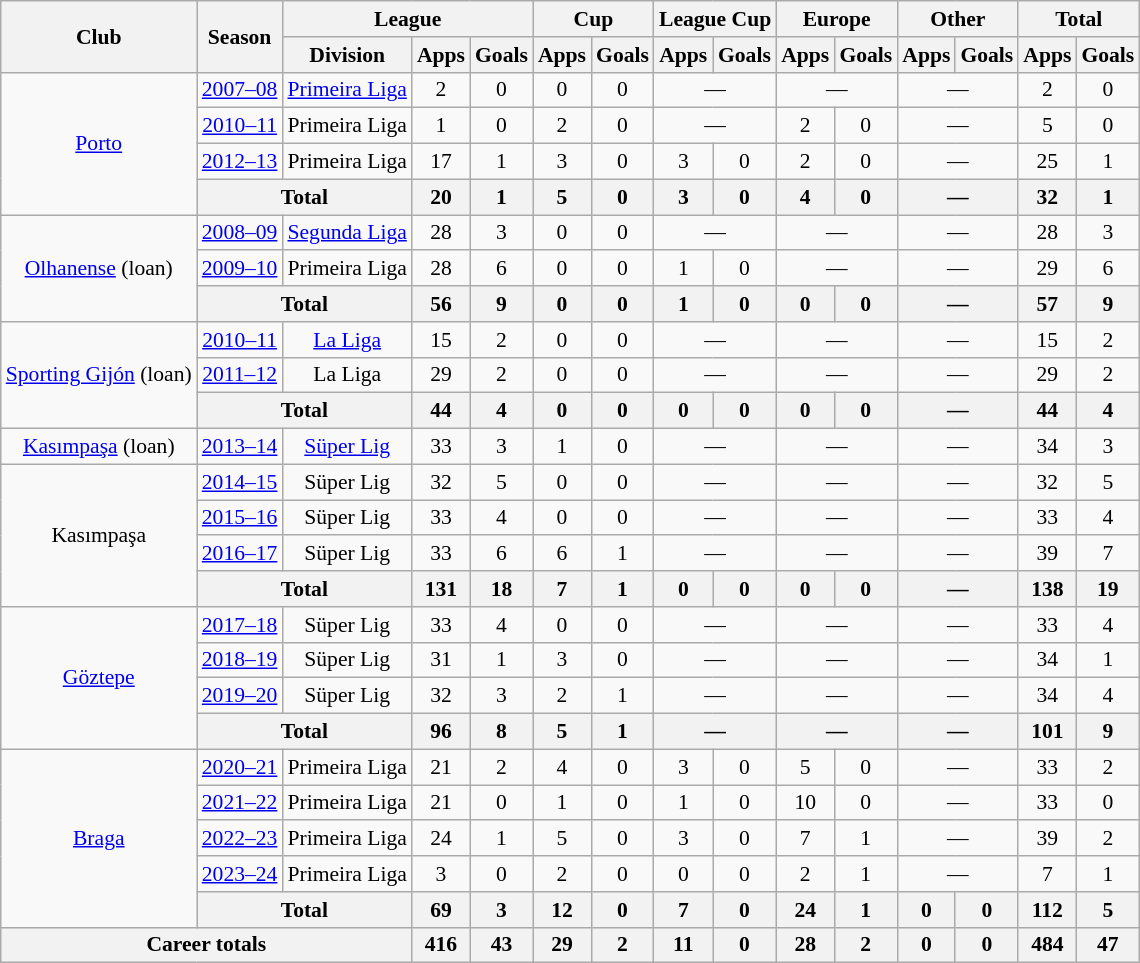<table class="wikitable" style="font-size:90%; text-align: center">
<tr>
<th rowspan=2>Club</th>
<th rowspan=2>Season</th>
<th colspan=3>League</th>
<th colspan=2>Cup</th>
<th colspan=2>League Cup</th>
<th colspan=2>Europe</th>
<th colspan=2>Other</th>
<th colspan=2>Total</th>
</tr>
<tr>
<th>Division</th>
<th>Apps</th>
<th>Goals</th>
<th>Apps</th>
<th>Goals</th>
<th>Apps</th>
<th>Goals</th>
<th>Apps</th>
<th>Goals</th>
<th>Apps</th>
<th>Goals</th>
<th>Apps</th>
<th>Goals</th>
</tr>
<tr>
<td rowspan=4><a href='#'>Porto</a></td>
<td><a href='#'>2007–08</a></td>
<td><a href='#'>Primeira Liga</a></td>
<td>2</td>
<td>0</td>
<td>0</td>
<td>0</td>
<td colspan=2>—</td>
<td colspan=2>—</td>
<td colspan=2>—</td>
<td>2</td>
<td>0</td>
</tr>
<tr>
<td><a href='#'>2010–11</a></td>
<td>Primeira Liga</td>
<td>1</td>
<td>0</td>
<td>2</td>
<td>0</td>
<td colspan=2>—</td>
<td>2</td>
<td>0</td>
<td colspan=2>—</td>
<td>5</td>
<td>0</td>
</tr>
<tr>
<td><a href='#'>2012–13</a></td>
<td>Primeira Liga</td>
<td>17</td>
<td>1</td>
<td>3</td>
<td>0</td>
<td>3</td>
<td>0</td>
<td>2</td>
<td>0</td>
<td colspan=2>—</td>
<td>25</td>
<td>1</td>
</tr>
<tr>
<th colspan=2>Total</th>
<th>20</th>
<th>1</th>
<th>5</th>
<th>0</th>
<th>3</th>
<th>0</th>
<th>4</th>
<th>0</th>
<th colspan=2>—</th>
<th>32</th>
<th>1</th>
</tr>
<tr>
<td rowspan=3><a href='#'>Olhanense</a> (loan)</td>
<td><a href='#'>2008–09</a></td>
<td><a href='#'>Segunda Liga</a></td>
<td>28</td>
<td>3</td>
<td>0</td>
<td>0</td>
<td colspan=2>—</td>
<td colspan=2>—</td>
<td colspan=2>—</td>
<td>28</td>
<td>3</td>
</tr>
<tr>
<td><a href='#'>2009–10</a></td>
<td>Primeira Liga</td>
<td>28</td>
<td>6</td>
<td>0</td>
<td>0</td>
<td>1</td>
<td>0</td>
<td colspan=2>—</td>
<td colspan=2>—</td>
<td>29</td>
<td>6</td>
</tr>
<tr>
<th colspan=2>Total</th>
<th>56</th>
<th>9</th>
<th>0</th>
<th>0</th>
<th>1</th>
<th>0</th>
<th>0</th>
<th>0</th>
<th colspan=2>—</th>
<th>57</th>
<th>9</th>
</tr>
<tr>
<td rowspan=3><a href='#'>Sporting Gijón</a> (loan)</td>
<td><a href='#'>2010–11</a></td>
<td><a href='#'>La Liga</a></td>
<td>15</td>
<td>2</td>
<td>0</td>
<td>0</td>
<td colspan=2>—</td>
<td colspan=2>—</td>
<td colspan=2>—</td>
<td>15</td>
<td>2</td>
</tr>
<tr>
<td><a href='#'>2011–12</a></td>
<td>La Liga</td>
<td>29</td>
<td>2</td>
<td>0</td>
<td>0</td>
<td colspan=2>—</td>
<td colspan=2>—</td>
<td colspan=2>—</td>
<td>29</td>
<td>2</td>
</tr>
<tr>
<th colspan=2>Total</th>
<th>44</th>
<th>4</th>
<th>0</th>
<th>0</th>
<th>0</th>
<th>0</th>
<th>0</th>
<th>0</th>
<th colspan=2>—</th>
<th>44</th>
<th>4</th>
</tr>
<tr>
<td><a href='#'>Kasımpaşa</a> (loan)</td>
<td><a href='#'>2013–14</a></td>
<td><a href='#'>Süper Lig</a></td>
<td>33</td>
<td>3</td>
<td>1</td>
<td>0</td>
<td colspan=2>—</td>
<td colspan=2>—</td>
<td colspan=2>—</td>
<td>34</td>
<td>3</td>
</tr>
<tr>
<td rowspan=4>Kasımpaşa</td>
<td><a href='#'>2014–15</a></td>
<td>Süper Lig</td>
<td>32</td>
<td>5</td>
<td>0</td>
<td>0</td>
<td colspan=2>—</td>
<td colspan=2>—</td>
<td colspan=2>—</td>
<td>32</td>
<td>5</td>
</tr>
<tr>
<td><a href='#'>2015–16</a></td>
<td>Süper Lig</td>
<td>33</td>
<td>4</td>
<td>0</td>
<td>0</td>
<td colspan=2>—</td>
<td colspan=2>—</td>
<td colspan=2>—</td>
<td>33</td>
<td>4</td>
</tr>
<tr>
<td><a href='#'>2016–17</a></td>
<td>Süper Lig</td>
<td>33</td>
<td>6</td>
<td>6</td>
<td>1</td>
<td colspan=2>—</td>
<td colspan=2>—</td>
<td colspan=2>—</td>
<td>39</td>
<td>7</td>
</tr>
<tr>
<th colspan=2>Total</th>
<th>131</th>
<th>18</th>
<th>7</th>
<th>1</th>
<th>0</th>
<th>0</th>
<th>0</th>
<th>0</th>
<th colspan=2>—</th>
<th>138</th>
<th>19</th>
</tr>
<tr>
<td rowspan="4"><a href='#'>Göztepe</a></td>
<td><a href='#'>2017–18</a></td>
<td>Süper Lig</td>
<td>33</td>
<td>4</td>
<td>0</td>
<td>0</td>
<td colspan=2>—</td>
<td colspan=2>—</td>
<td colspan=2>—</td>
<td>33</td>
<td>4</td>
</tr>
<tr>
<td><a href='#'>2018–19</a></td>
<td>Süper Lig</td>
<td>31</td>
<td>1</td>
<td>3</td>
<td>0</td>
<td colspan=2>—</td>
<td colspan=2>—</td>
<td colspan=2>—</td>
<td>34</td>
<td>1</td>
</tr>
<tr>
<td><a href='#'>2019–20</a></td>
<td>Süper Lig</td>
<td>32</td>
<td>3</td>
<td>2</td>
<td>1</td>
<td colspan=2>—</td>
<td colspan=2>—</td>
<td colspan=2>—</td>
<td>34</td>
<td>4</td>
</tr>
<tr>
<th colspan=2>Total</th>
<th>96</th>
<th>8</th>
<th>5</th>
<th>1</th>
<th colspan=2>—</th>
<th colspan=2>—</th>
<th colspan=2>—</th>
<th>101</th>
<th>9</th>
</tr>
<tr>
<td rowspan="5"><a href='#'>Braga</a></td>
<td><a href='#'>2020–21</a></td>
<td>Primeira Liga</td>
<td>21</td>
<td>2</td>
<td>4</td>
<td>0</td>
<td>3</td>
<td>0</td>
<td>5</td>
<td>0</td>
<td colspan=2>—</td>
<td>33</td>
<td>2</td>
</tr>
<tr>
<td><a href='#'>2021–22</a></td>
<td>Primeira Liga</td>
<td>21</td>
<td>0</td>
<td>1</td>
<td>0</td>
<td>1</td>
<td>0</td>
<td>10</td>
<td>0</td>
<td colspan=2>—</td>
<td>33</td>
<td>0</td>
</tr>
<tr>
<td><a href='#'>2022–23</a></td>
<td>Primeira Liga</td>
<td>24</td>
<td>1</td>
<td>5</td>
<td>0</td>
<td>3</td>
<td>0</td>
<td>7</td>
<td>1</td>
<td colspan=2>—</td>
<td>39</td>
<td>2</td>
</tr>
<tr>
<td><a href='#'>2023–24</a></td>
<td>Primeira Liga</td>
<td>3</td>
<td>0</td>
<td>2</td>
<td>0</td>
<td>0</td>
<td>0</td>
<td>2</td>
<td>1</td>
<td colspan="2">—</td>
<td>7</td>
<td>1</td>
</tr>
<tr>
<th colspan=2>Total</th>
<th>69</th>
<th>3</th>
<th>12</th>
<th>0</th>
<th>7</th>
<th>0</th>
<th>24</th>
<th>1</th>
<th>0</th>
<th>0</th>
<th>112</th>
<th>5</th>
</tr>
<tr>
<th colspan=3>Career totals</th>
<th>416</th>
<th>43</th>
<th>29</th>
<th>2</th>
<th>11</th>
<th>0</th>
<th>28</th>
<th>2</th>
<th>0</th>
<th>0</th>
<th>484</th>
<th>47</th>
</tr>
</table>
